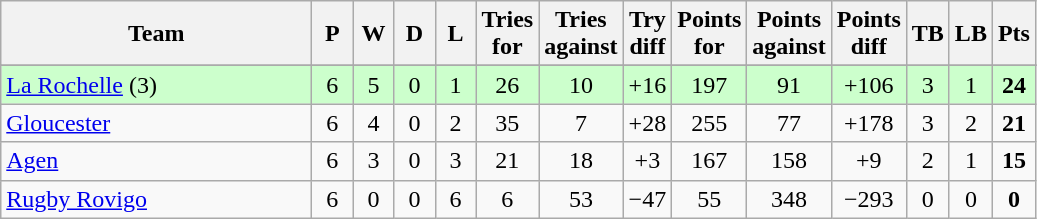<table class="wikitable" style="text-align: center;">
<tr>
<th width="200">Team</th>
<th width="20">P</th>
<th width="20">W</th>
<th width="20">D</th>
<th width="20">L</th>
<th width="20">Tries for</th>
<th width="20">Tries against</th>
<th width="20">Try diff</th>
<th width="20">Points for</th>
<th width="20">Points against</th>
<th width="25">Points diff</th>
<th width="20">TB</th>
<th width="20">LB</th>
<th width="20">Pts</th>
</tr>
<tr>
</tr>
<tr bgcolor=ccffcc>
<td align=left> <a href='#'>La Rochelle</a> (3)</td>
<td>6</td>
<td>5</td>
<td>0</td>
<td>1</td>
<td>26</td>
<td>10</td>
<td>+16</td>
<td>197</td>
<td>91</td>
<td>+106</td>
<td>3</td>
<td>1</td>
<td><strong>24</strong></td>
</tr>
<tr>
<td align=left> <a href='#'>Gloucester</a></td>
<td>6</td>
<td>4</td>
<td>0</td>
<td>2</td>
<td>35</td>
<td>7</td>
<td>+28</td>
<td>255</td>
<td>77</td>
<td>+178</td>
<td>3</td>
<td>2</td>
<td><strong>21</strong></td>
</tr>
<tr>
<td align=left> <a href='#'>Agen</a></td>
<td>6</td>
<td>3</td>
<td>0</td>
<td>3</td>
<td>21</td>
<td>18</td>
<td>+3</td>
<td>167</td>
<td>158</td>
<td>+9</td>
<td>2</td>
<td>1</td>
<td><strong>15</strong></td>
</tr>
<tr>
<td align=left> <a href='#'>Rugby Rovigo</a></td>
<td>6</td>
<td>0</td>
<td>0</td>
<td>6</td>
<td>6</td>
<td>53</td>
<td>−47</td>
<td>55</td>
<td>348</td>
<td>−293</td>
<td>0</td>
<td>0</td>
<td><strong>0</strong></td>
</tr>
</table>
